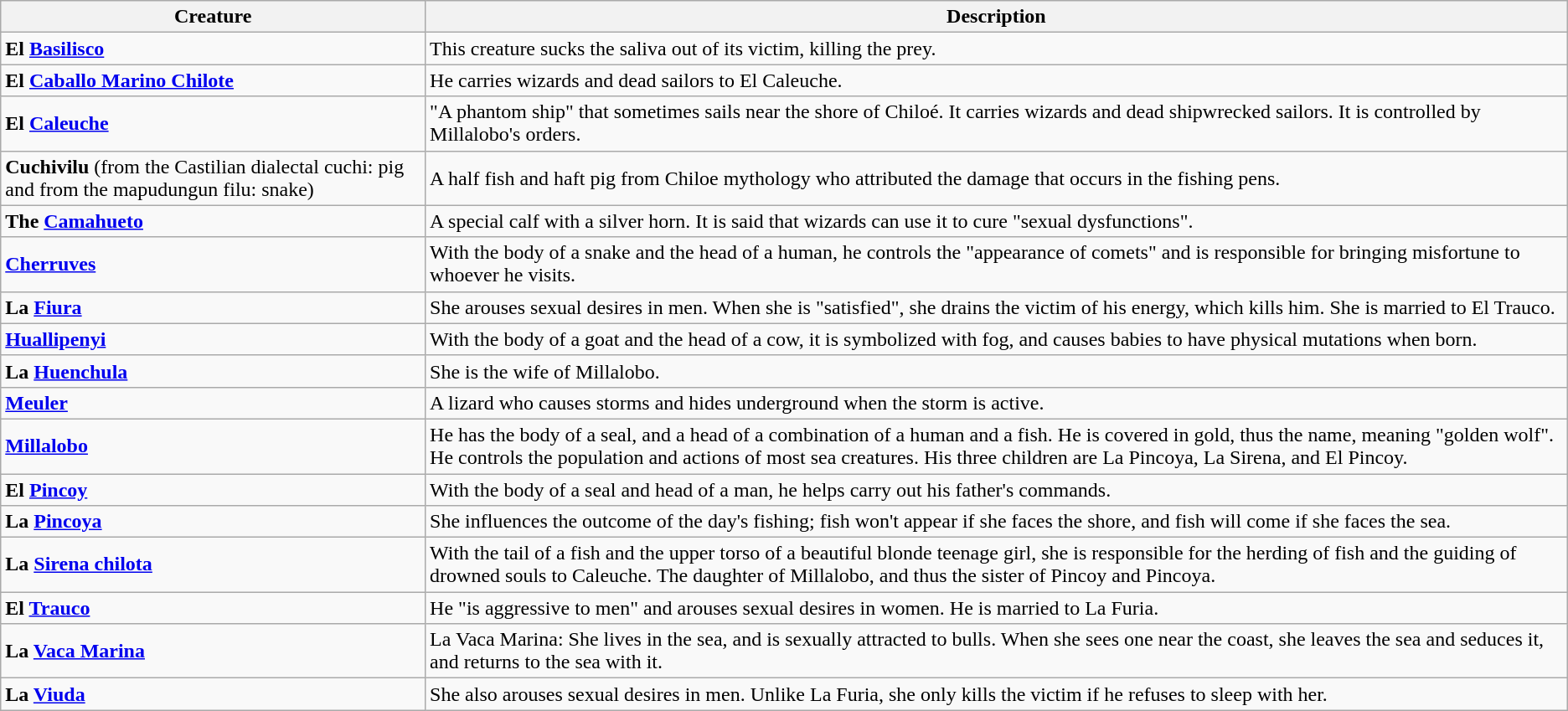<table class="wikitable">
<tr>
<th>Creature</th>
<th>Description</th>
</tr>
<tr>
<td><strong>El <a href='#'>Basilisco</a></strong></td>
<td>This creature sucks the saliva out of its victim, killing the prey.</td>
</tr>
<tr>
<td><strong>El <a href='#'>Caballo Marino Chilote</a></strong></td>
<td>He carries wizards and dead sailors to El Caleuche.</td>
</tr>
<tr>
<td><strong>El <a href='#'>Caleuche</a></strong></td>
<td>"A phantom ship" that sometimes sails near the shore of Chiloé. It carries wizards and dead shipwrecked sailors. It is controlled by Millalobo's orders.</td>
</tr>
<tr>
<td><strong>Cuchivilu</strong> (from the Castilian dialectal cuchi: pig and from the mapudungun filu: snake)</td>
<td>A half fish and haft pig from Chiloe mythology who attributed the damage that occurs in the fishing pens.</td>
</tr>
<tr>
<td><strong>The <a href='#'>Camahueto</a></strong></td>
<td>A special calf with a silver horn. It is said that wizards can use it to cure "sexual dysfunctions".</td>
</tr>
<tr>
<td><strong><a href='#'>Cherruves</a></strong></td>
<td>With the body of a snake and the head of a human, he controls the "appearance of comets" and is responsible for bringing misfortune to whoever he visits.</td>
</tr>
<tr>
<td><strong>La <a href='#'>Fiura</a></strong></td>
<td>She arouses sexual desires in men. When she is "satisfied", she drains the victim of his energy, which kills him. She is married to El Trauco.</td>
</tr>
<tr>
<td><strong><a href='#'>Huallipenyi</a></strong></td>
<td>With the body of a goat and the head of a cow, it is symbolized with fog, and causes babies to have physical mutations when born.</td>
</tr>
<tr>
<td><strong>La <a href='#'>Huenchula</a></strong></td>
<td>She is the wife of Millalobo.</td>
</tr>
<tr>
<td><strong><a href='#'>Meuler</a></strong></td>
<td>A lizard who causes storms and hides underground when the storm is active.</td>
</tr>
<tr>
<td><strong><a href='#'>Millalobo</a></strong></td>
<td>He has the body of a seal, and a head of a combination of a human and a fish. He is covered in gold, thus the name, meaning "golden wolf". He controls the population and actions of most sea creatures. His three children are La Pincoya, La Sirena, and El Pincoy.</td>
</tr>
<tr>
<td><strong>El <a href='#'>Pincoy</a></strong></td>
<td>With the body of a seal and head of a man, he helps carry out his father's commands.</td>
</tr>
<tr>
<td><strong>La <a href='#'>Pincoya</a></strong></td>
<td>She influences the outcome of the day's fishing; fish won't appear if she faces the shore, and fish will come if she faces the sea.</td>
</tr>
<tr>
<td><strong>La <a href='#'>Sirena chilota</a></strong></td>
<td>With the tail of a fish and the upper torso of a beautiful blonde teenage girl, she is responsible for the herding of fish and the guiding of drowned souls to Caleuche.  The daughter of Millalobo, and thus the sister of Pincoy and Pincoya.</td>
</tr>
<tr>
<td><strong>El <a href='#'>Trauco</a></strong></td>
<td>He "is aggressive to men" and arouses sexual desires in women. He is married to La Furia.</td>
</tr>
<tr>
<td><strong>La <a href='#'>Vaca Marina</a></strong></td>
<td>La Vaca Marina: She lives in the sea, and is sexually attracted to bulls. When she sees one near the coast, she leaves the sea and seduces it, and returns to the sea with it.</td>
</tr>
<tr>
<td><strong>La <a href='#'>Viuda</a></strong></td>
<td>She also arouses sexual desires in men. Unlike La Furia, she only kills the victim if he refuses to sleep with her.</td>
</tr>
</table>
